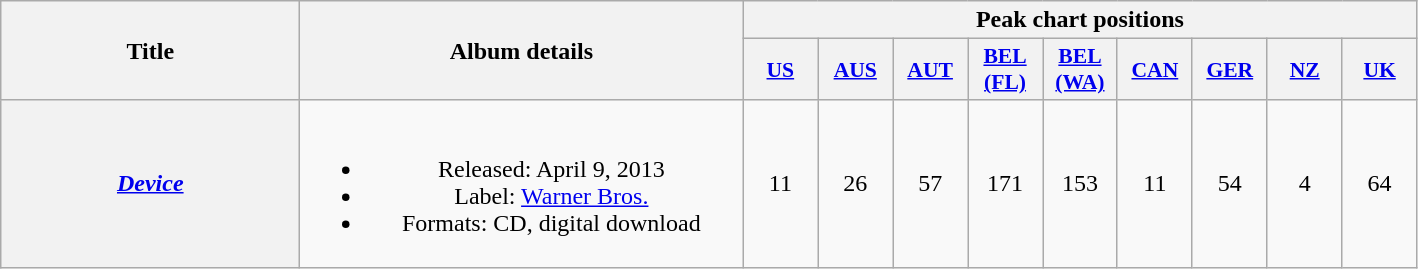<table class="wikitable plainrowheaders" style="text-align:center;">
<tr>
<th scope="col" rowspan="2" style="width:12em;">Title</th>
<th scope="col" rowspan="2" style="width:18em;">Album details</th>
<th scope="col" colspan="9">Peak chart positions</th>
</tr>
<tr>
<th scope="col" style="width:3em;font-size:90%;"><a href='#'>US</a><br></th>
<th scope="col" style="width:3em;font-size:90%;"><a href='#'>AUS</a><br></th>
<th scope="col" style="width:3em;font-size:90%;"><a href='#'>AUT</a><br></th>
<th scope="col" style="width:3em;font-size:90%;"><a href='#'>BEL<br>(FL)</a><br></th>
<th scope="col" style="width:3em;font-size:90%;"><a href='#'>BEL<br>(WA)</a><br></th>
<th scope="col" style="width:3em;font-size:90%;"><a href='#'>CAN</a><br></th>
<th scope="col" style="width:3em;font-size:90%;"><a href='#'>GER</a><br></th>
<th scope="col" style="width:3em;font-size:90%;"><a href='#'>NZ</a><br></th>
<th scope="col" style="width:3em;font-size:90%;"><a href='#'>UK</a><br></th>
</tr>
<tr>
<th scope="row"><em><a href='#'>Device</a></em></th>
<td><br><ul><li>Released: April 9, 2013</li><li>Label: <a href='#'>Warner Bros.</a></li><li>Formats: CD, digital download</li></ul></td>
<td>11</td>
<td>26</td>
<td>57</td>
<td>171</td>
<td>153</td>
<td>11</td>
<td>54</td>
<td>4</td>
<td>64</td>
</tr>
</table>
